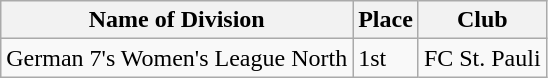<table class="wikitable">
<tr>
<th>Name of Division</th>
<th>Place</th>
<th>Club</th>
</tr>
<tr>
<td>German 7's Women's League North</td>
<td>1st</td>
<td>FC St. Pauli</td>
</tr>
</table>
